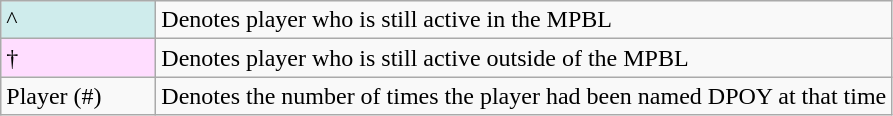<table class="wikitable">
<tr>
<td style="background-color:#CFECEC; border:1px solid #aaaaaa; width:6em">^</td>
<td>Denotes player who is still active in the MPBL</td>
</tr>
<tr>
<td style="background-color:#FFDDFF; border:1px solid #aaaaaa; width:6em">†</td>
<td>Denotes player who is still active outside of the MPBL</td>
</tr>
<tr>
<td>Player (#)</td>
<td>Denotes the number of times the player had been named DPOY at that time</td>
</tr>
</table>
